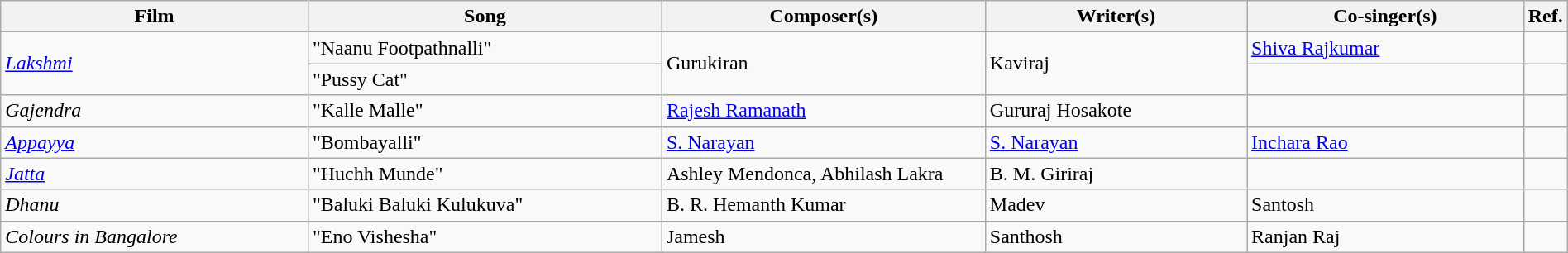<table class="wikitable plainrowheaders" width="100%" textcolor:#000;">
<tr>
<th scope="col" width=20%><strong>Film</strong></th>
<th scope="col" width=23%><strong>Song</strong></th>
<th scope="col" width=21%><strong>Composer(s)</strong></th>
<th scope="col" width=17%><strong>Writer(s)</strong></th>
<th scope="col" width=18%><strong>Co-singer(s)</strong></th>
<th scope="col" width=1%><strong>Ref.</strong></th>
</tr>
<tr>
<td rowspan="2"><em><a href='#'>Lakshmi</a></em></td>
<td>"Naanu Footpathnalli"</td>
<td rowspan="2">Gurukiran</td>
<td rowspan="2">Kaviraj</td>
<td><a href='#'>Shiva Rajkumar</a></td>
<td></td>
</tr>
<tr>
<td>"Pussy Cat"</td>
<td></td>
<td></td>
</tr>
<tr>
<td><em>Gajendra</em></td>
<td>"Kalle Malle"</td>
<td><a href='#'>Rajesh Ramanath</a></td>
<td>Gururaj Hosakote</td>
<td></td>
<td></td>
</tr>
<tr>
<td><em><a href='#'>Appayya</a></em></td>
<td>"Bombayalli"</td>
<td><a href='#'>S. Narayan</a></td>
<td><a href='#'>S. Narayan</a></td>
<td><a href='#'>Inchara Rao</a></td>
<td></td>
</tr>
<tr>
<td><em><a href='#'>Jatta</a></em></td>
<td>"Huchh Munde"</td>
<td>Ashley Mendonca, Abhilash Lakra</td>
<td>B. M. Giriraj</td>
<td></td>
<td></td>
</tr>
<tr>
<td><em>Dhanu</em></td>
<td>"Baluki Baluki Kulukuva"</td>
<td>B. R. Hemanth Kumar</td>
<td>Madev</td>
<td>Santosh</td>
<td></td>
</tr>
<tr>
<td><em>Colours in Bangalore</em></td>
<td>"Eno Vishesha"</td>
<td>Jamesh</td>
<td>Santhosh</td>
<td>Ranjan Raj</td>
<td></td>
</tr>
</table>
